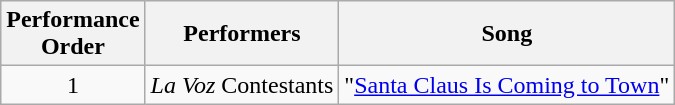<table class="wikitable" style="text-align: center; width: auto;">
<tr>
<th>Performance <br>Order</th>
<th>Performers</th>
<th>Song</th>
</tr>
<tr>
<td>1</td>
<td><em>La Voz</em> Contestants <br></td>
<td>"<a href='#'>Santa Claus Is Coming to Town</a>"</td>
</tr>
</table>
